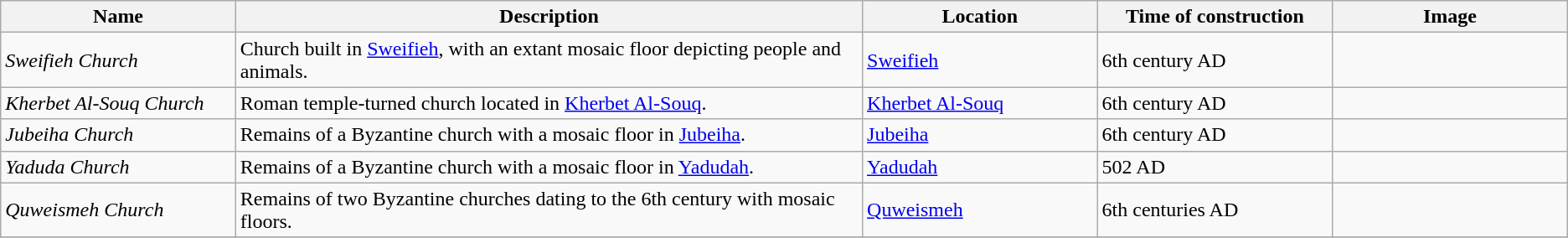<table class="wikitable sortable">
<tr>
<th style="width:15%;">Name</th>
<th style="width:40%;">Description</th>
<th style="width:15%;">Location</th>
<th style="width:15%;">Time of construction</th>
<th class="unsortable" style="width:15%;">Image</th>
</tr>
<tr>
<td><em>Sweifieh Church</em></td>
<td>Church built in <a href='#'>Sweifieh</a>, with an extant mosaic floor depicting people and animals.</td>
<td><a href='#'>Sweifieh</a></td>
<td>6th century AD</td>
<td></td>
</tr>
<tr>
<td><em>Kherbet Al-Souq Church</em></td>
<td>Roman temple-turned church located in <a href='#'>Kherbet Al-Souq</a>.</td>
<td><a href='#'>Kherbet Al-Souq</a></td>
<td>6th century AD</td>
<td></td>
</tr>
<tr>
<td><em>Jubeiha Church</em></td>
<td>Remains of a Byzantine church with a mosaic floor in <a href='#'>Jubeiha</a>.</td>
<td><a href='#'>Jubeiha</a></td>
<td>6th century AD</td>
<td></td>
</tr>
<tr>
<td><em>Yaduda Church</em></td>
<td>Remains of a Byzantine church with a mosaic floor in <a href='#'>Yadudah</a>.</td>
<td><a href='#'>Yadudah</a></td>
<td>502 AD</td>
<td></td>
</tr>
<tr>
<td><em>Quweismeh Church</em></td>
<td>Remains of two Byzantine churches dating to the 6th century with mosaic floors.</td>
<td><a href='#'>Quweismeh</a></td>
<td>6th centuries AD</td>
<td></td>
</tr>
<tr>
</tr>
</table>
